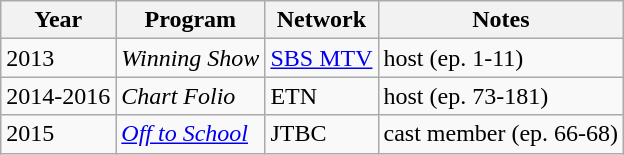<table class="wikitable">
<tr>
<th>Year</th>
<th>Program</th>
<th>Network</th>
<th>Notes</th>
</tr>
<tr>
<td>2013</td>
<td><em>Winning Show</em></td>
<td><a href='#'>SBS MTV</a></td>
<td>host (ep. 1-11)</td>
</tr>
<tr>
<td>2014-2016</td>
<td><em>Chart Folio</em></td>
<td>ETN</td>
<td>host (ep. 73-181)</td>
</tr>
<tr>
<td>2015</td>
<td><em><a href='#'>Off to School</a></em></td>
<td>JTBC</td>
<td>cast member (ep. 66-68)</td>
</tr>
</table>
